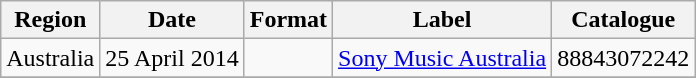<table class="wikitable plainrowheaders">
<tr>
<th scope="col">Region</th>
<th scope="col">Date</th>
<th scope="col">Format</th>
<th scope="col">Label</th>
<th scope="col">Catalogue</th>
</tr>
<tr>
<td>Australia</td>
<td>25 April 2014</td>
<td></td>
<td><a href='#'>Sony Music Australia</a></td>
<td>88843072242</td>
</tr>
<tr>
</tr>
</table>
